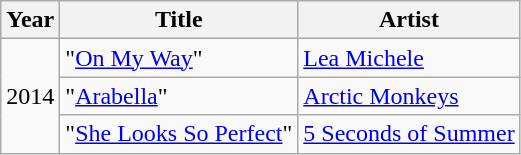<table class="wikitable">
<tr>
<th>Year</th>
<th>Title</th>
<th>Artist</th>
</tr>
<tr>
<td rowspan="3">2014</td>
<td>"<a href='#'>On My Way</a>"</td>
<td><a href='#'>Lea Michele</a></td>
</tr>
<tr>
<td>"<a href='#'>Arabella</a>"</td>
<td><a href='#'>Arctic Monkeys</a></td>
</tr>
<tr>
<td>"<a href='#'>She Looks So Perfect</a>"</td>
<td><a href='#'>5 Seconds of Summer</a></td>
</tr>
</table>
